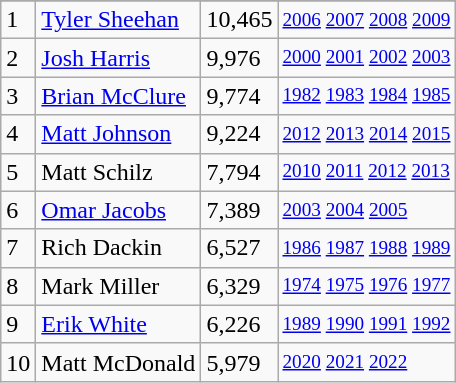<table class="wikitable">
<tr>
</tr>
<tr>
<td>1</td>
<td><a href='#'>Tyler Sheehan</a></td>
<td><abbr>10,465</abbr></td>
<td style="font-size:80%;"><a href='#'>2006</a> <a href='#'>2007</a> <a href='#'>2008</a> <a href='#'>2009</a></td>
</tr>
<tr>
<td>2</td>
<td><a href='#'>Josh Harris</a></td>
<td><abbr>9,976</abbr></td>
<td style="font-size:80%;"><a href='#'>2000</a> <a href='#'>2001</a> <a href='#'>2002</a> <a href='#'>2003</a></td>
</tr>
<tr>
<td>3</td>
<td><a href='#'>Brian McClure</a></td>
<td><abbr>9,774</abbr></td>
<td style="font-size:80%;"><a href='#'>1982</a> <a href='#'>1983</a> <a href='#'>1984</a> <a href='#'>1985</a></td>
</tr>
<tr>
<td>4</td>
<td><a href='#'>Matt Johnson</a></td>
<td><abbr>9,224</abbr></td>
<td style="font-size:80%;"><a href='#'>2012</a> <a href='#'>2013</a> <a href='#'>2014</a> <a href='#'>2015</a></td>
</tr>
<tr>
<td>5</td>
<td>Matt Schilz</td>
<td><abbr>7,794</abbr></td>
<td style="font-size:80%;"><a href='#'>2010</a> <a href='#'>2011</a> <a href='#'>2012</a> <a href='#'>2013</a></td>
</tr>
<tr>
<td>6</td>
<td><a href='#'>Omar Jacobs</a></td>
<td><abbr>7,389</abbr></td>
<td style="font-size:80%;"><a href='#'>2003</a> <a href='#'>2004</a> <a href='#'>2005</a></td>
</tr>
<tr>
<td>7</td>
<td>Rich Dackin</td>
<td><abbr>6,527</abbr></td>
<td style="font-size:80%;"><a href='#'>1986</a> <a href='#'>1987</a> <a href='#'>1988</a> <a href='#'>1989</a></td>
</tr>
<tr>
<td>8</td>
<td>Mark Miller</td>
<td><abbr>6,329</abbr></td>
<td style="font-size:80%;"><a href='#'>1974</a> <a href='#'>1975</a> <a href='#'>1976</a> <a href='#'>1977</a></td>
</tr>
<tr>
<td>9</td>
<td><a href='#'>Erik White</a></td>
<td><abbr>6,226</abbr></td>
<td style="font-size:80%;"><a href='#'>1989</a> <a href='#'>1990</a> <a href='#'>1991</a> <a href='#'>1992</a></td>
</tr>
<tr>
<td>10</td>
<td>Matt McDonald</td>
<td><abbr>5,979</abbr></td>
<td style="font-size:80%;"><a href='#'>2020</a> <a href='#'>2021</a> <a href='#'>2022</a></td>
</tr>
</table>
